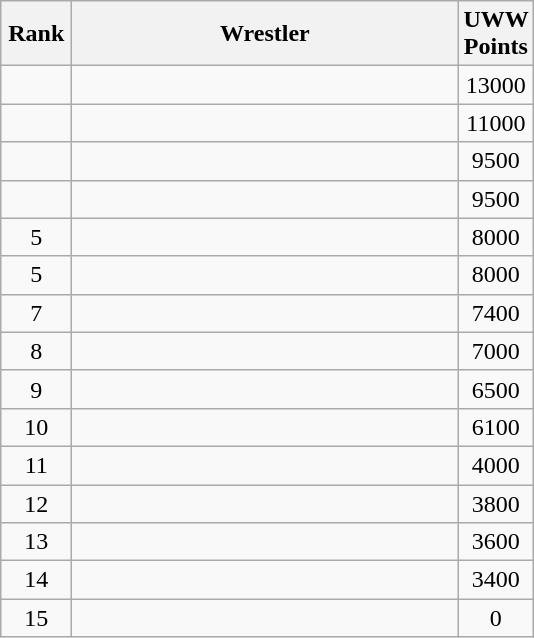<table class="wikitable" style="text-align: center;">
<tr>
<th width=40>Rank</th>
<th width=250>Wrestler</th>
<th width=40>UWW Points</th>
</tr>
<tr>
<td></td>
<td align="left"></td>
<td>13000</td>
</tr>
<tr>
<td></td>
<td align="left"></td>
<td>11000</td>
</tr>
<tr>
<td></td>
<td align="left"></td>
<td>9500</td>
</tr>
<tr>
<td></td>
<td align="left"></td>
<td>9500</td>
</tr>
<tr>
<td>5</td>
<td align="left"></td>
<td>8000</td>
</tr>
<tr>
<td>5</td>
<td align="left"></td>
<td>8000</td>
</tr>
<tr>
<td>7</td>
<td align="left"></td>
<td>7400</td>
</tr>
<tr>
<td>8</td>
<td align="left"></td>
<td>7000</td>
</tr>
<tr>
<td>9</td>
<td align="left"></td>
<td>6500</td>
</tr>
<tr>
<td>10</td>
<td align="left"></td>
<td>6100</td>
</tr>
<tr>
<td>11</td>
<td align="left"></td>
<td>4000</td>
</tr>
<tr>
<td>12</td>
<td align="left"></td>
<td>3800</td>
</tr>
<tr>
<td>13</td>
<td align="left"></td>
<td>3600</td>
</tr>
<tr>
<td>14</td>
<td align="left"></td>
<td>3400</td>
</tr>
<tr>
<td>15</td>
<td align="left"></td>
<td>0</td>
</tr>
</table>
